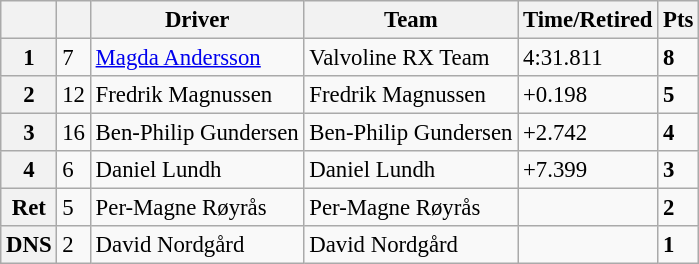<table class=wikitable style="font-size:95%">
<tr>
<th></th>
<th></th>
<th>Driver</th>
<th>Team</th>
<th>Time/Retired</th>
<th>Pts</th>
</tr>
<tr>
<th>1</th>
<td>7</td>
<td> <a href='#'>Magda Andersson</a></td>
<td>Valvoline RX Team</td>
<td>4:31.811</td>
<td><strong>8</strong></td>
</tr>
<tr>
<th>2</th>
<td>12</td>
<td> Fredrik Magnussen</td>
<td>Fredrik Magnussen</td>
<td>+0.198</td>
<td><strong>5</strong></td>
</tr>
<tr>
<th>3</th>
<td>16</td>
<td> Ben-Philip Gundersen</td>
<td>Ben-Philip Gundersen</td>
<td>+2.742</td>
<td><strong>4</strong></td>
</tr>
<tr>
<th>4</th>
<td>6</td>
<td> Daniel Lundh</td>
<td>Daniel Lundh</td>
<td>+7.399</td>
<td><strong>3</strong></td>
</tr>
<tr>
<th>Ret</th>
<td>5</td>
<td> Per-Magne Røyrås</td>
<td>Per-Magne Røyrås</td>
<td></td>
<td><strong>2</strong></td>
</tr>
<tr>
<th>DNS</th>
<td>2</td>
<td> David Nordgård</td>
<td>David Nordgård</td>
<td></td>
<td><strong>1</strong></td>
</tr>
</table>
